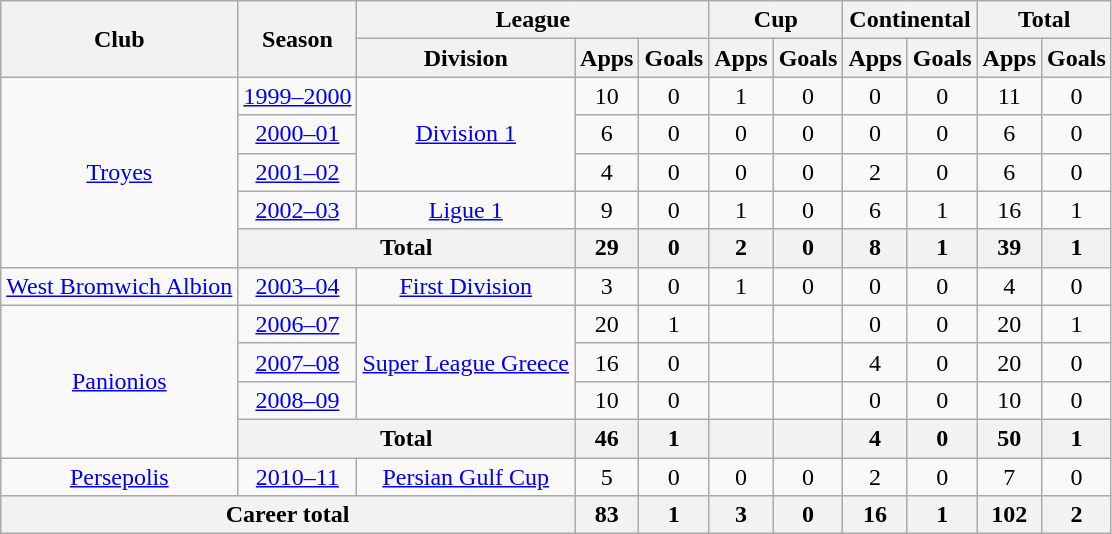<table class="wikitable" style="text-align:center">
<tr>
<th rowspan="2">Club</th>
<th rowspan="2">Season</th>
<th colspan="3">League</th>
<th colspan="2">Cup</th>
<th colspan="2">Continental</th>
<th colspan="2">Total</th>
</tr>
<tr>
<th>Division</th>
<th>Apps</th>
<th>Goals</th>
<th>Apps</th>
<th>Goals</th>
<th>Apps</th>
<th>Goals</th>
<th>Apps</th>
<th>Goals</th>
</tr>
<tr>
<td rowspan="5"><a href='#'>Troyes</a></td>
<td><a href='#'>1999–2000</a></td>
<td rowspan="3"><a href='#'>Division 1</a></td>
<td>10</td>
<td>0</td>
<td>1</td>
<td>0</td>
<td>0</td>
<td>0</td>
<td>11</td>
<td>0</td>
</tr>
<tr>
<td><a href='#'>2000–01</a></td>
<td>6</td>
<td>0</td>
<td>0</td>
<td>0</td>
<td>0</td>
<td>0</td>
<td>6</td>
<td>0</td>
</tr>
<tr>
<td><a href='#'>2001–02</a></td>
<td>4</td>
<td>0</td>
<td>0</td>
<td>0</td>
<td>2</td>
<td>0</td>
<td>6</td>
<td>0</td>
</tr>
<tr>
<td><a href='#'>2002–03</a></td>
<td><a href='#'>Ligue 1</a></td>
<td>9</td>
<td>0</td>
<td>1</td>
<td>0</td>
<td>6</td>
<td>1</td>
<td>16</td>
<td>1</td>
</tr>
<tr>
<th colspan="2">Total</th>
<th>29</th>
<th>0</th>
<th>2</th>
<th>0</th>
<th>8</th>
<th>1</th>
<th>39</th>
<th>1</th>
</tr>
<tr>
<td><a href='#'>West Bromwich Albion</a></td>
<td><a href='#'>2003–04</a></td>
<td><a href='#'>First Division</a></td>
<td>3</td>
<td>0</td>
<td>1</td>
<td>0</td>
<td>0</td>
<td>0</td>
<td>4</td>
<td>0</td>
</tr>
<tr>
<td rowspan="4"><a href='#'>Panionios</a></td>
<td><a href='#'>2006–07</a></td>
<td rowspan="3"><a href='#'>Super League Greece</a></td>
<td>20</td>
<td>1</td>
<td></td>
<td></td>
<td>0</td>
<td>0</td>
<td>20</td>
<td>1</td>
</tr>
<tr>
<td><a href='#'>2007–08</a></td>
<td>16</td>
<td>0</td>
<td></td>
<td></td>
<td>4</td>
<td>0</td>
<td>20</td>
<td>0</td>
</tr>
<tr>
<td><a href='#'>2008–09</a></td>
<td>10</td>
<td>0</td>
<td></td>
<td></td>
<td>0</td>
<td>0</td>
<td>10</td>
<td>0</td>
</tr>
<tr>
<th colspan="2">Total</th>
<th>46</th>
<th>1</th>
<th></th>
<th></th>
<th>4</th>
<th>0</th>
<th>50</th>
<th>1</th>
</tr>
<tr>
<td><a href='#'>Persepolis</a></td>
<td><a href='#'>2010–11</a></td>
<td rowspan="1"><a href='#'>Persian Gulf Cup</a></td>
<td>5</td>
<td>0</td>
<td>0</td>
<td>0</td>
<td>2</td>
<td>0</td>
<td>7</td>
<td>0</td>
</tr>
<tr>
<th colspan="3">Career total</th>
<th>83</th>
<th>1</th>
<th>3</th>
<th>0</th>
<th>16</th>
<th>1</th>
<th>102</th>
<th>2</th>
</tr>
</table>
